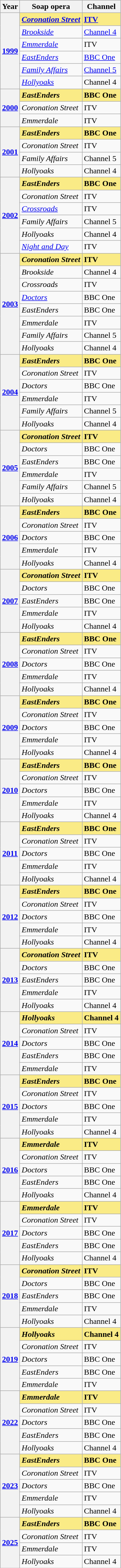<table class="wikitable sortable" rowspan="2" style="text-align: left;">
<tr>
<th scope="col">Year</th>
<th scope="col">Soap opera</th>
<th scope="col">Channel</th>
</tr>
<tr>
<th scope="row" rowspan="6" style="text-align:center"><a href='#'>1999</a></th>
<td style="background:#FAEB86;"><strong><em><a href='#'>Coronation Street</a></em></strong></td>
<td style="background:#FAEB86;"><strong><a href='#'>ITV</a></strong></td>
</tr>
<tr>
<td><em><a href='#'>Brookside</a></em></td>
<td><a href='#'>Channel 4</a></td>
</tr>
<tr>
<td><em><a href='#'>Emmerdale</a></em></td>
<td>ITV</td>
</tr>
<tr>
<td><em><a href='#'>EastEnders</a></em></td>
<td><a href='#'>BBC One</a></td>
</tr>
<tr>
<td><em><a href='#'>Family Affairs</a></em></td>
<td><a href='#'>Channel 5</a></td>
</tr>
<tr>
<td><em><a href='#'>Hollyoaks</a></em></td>
<td>Channel 4</td>
</tr>
<tr>
<th scope="row" rowspan="3" style="text-align:center"><a href='#'>2000</a></th>
<td style="background:#FAEB86;"><strong><em>EastEnders</em></strong></td>
<td style="background:#FAEB86;"><strong>BBC One</strong></td>
</tr>
<tr>
<td><em>Coronation Street</em></td>
<td>ITV</td>
</tr>
<tr>
<td><em>Emmerdale</em></td>
<td>ITV</td>
</tr>
<tr>
<th scope="row" rowspan="4" style="text-align:center"><a href='#'>2001</a></th>
<td style="background:#FAEB86;"><strong><em>EastEnders</em></strong></td>
<td style="background:#FAEB86;"><strong>BBC One</strong></td>
</tr>
<tr>
<td><em>Coronation Street</em></td>
<td>ITV</td>
</tr>
<tr>
<td><em>Family Affairs</em></td>
<td>Channel 5</td>
</tr>
<tr>
<td><em>Hollyoaks</em></td>
<td>Channel 4</td>
</tr>
<tr>
<th scope="row" rowspan="6" style="text-align:center"><a href='#'>2002</a></th>
<td style="background:#FAEB86;"><strong><em>EastEnders</em></strong></td>
<td style="background:#FAEB86;"><strong>BBC One</strong></td>
</tr>
<tr>
<td><em>Coronation Street</em></td>
<td>ITV</td>
</tr>
<tr>
<td><em><a href='#'>Crossroads</a></em></td>
<td>ITV</td>
</tr>
<tr>
<td><em>Family Affairs</em></td>
<td>Channel 5</td>
</tr>
<tr>
<td><em>Hollyoaks</em></td>
<td>Channel 4</td>
</tr>
<tr>
<td><em><a href='#'>Night and Day</a></em></td>
<td>ITV</td>
</tr>
<tr>
<th scope="row" rowspan="8" style="text-align:center"><a href='#'>2003</a></th>
<td style="background:#FAEB86;"><strong><em>Coronation Street</em></strong></td>
<td style="background:#FAEB86;"><strong>ITV</strong></td>
</tr>
<tr>
<td><em>Brookside</em></td>
<td>Channel 4</td>
</tr>
<tr>
<td><em>Crossroads</em></td>
<td>ITV</td>
</tr>
<tr>
<td><em><a href='#'>Doctors</a></em></td>
<td>BBC One</td>
</tr>
<tr>
<td><em>EastEnders</em></td>
<td>BBC One</td>
</tr>
<tr>
<td><em>Emmerdale</em></td>
<td>ITV</td>
</tr>
<tr>
<td><em>Family Affairs</em></td>
<td>Channel 5</td>
</tr>
<tr>
<td><em>Hollyoaks</em></td>
<td>Channel 4</td>
</tr>
<tr>
<th scope="row" rowspan="6" style="text-align:center"><a href='#'>2004</a></th>
<td style="background:#FAEB86;"><strong><em>EastEnders</em></strong></td>
<td style="background:#FAEB86;"><strong>BBC One</strong></td>
</tr>
<tr>
<td><em>Coronation Street</em></td>
<td>ITV</td>
</tr>
<tr>
<td><em>Doctors</em></td>
<td>BBC One</td>
</tr>
<tr>
<td><em>Emmerdale</em></td>
<td>ITV</td>
</tr>
<tr>
<td><em>Family Affairs</em></td>
<td>Channel 5</td>
</tr>
<tr>
<td><em>Hollyoaks</em></td>
<td>Channel 4</td>
</tr>
<tr>
<th scope="row" rowspan="6" style="text-align:center"><a href='#'>2005</a></th>
<td style="background:#FAEB86;"><strong><em>Coronation Street</em></strong></td>
<td style="background:#FAEB86;"><strong>ITV</strong></td>
</tr>
<tr>
<td><em>Doctors</em></td>
<td>BBC One</td>
</tr>
<tr>
<td><em>EastEnders</em></td>
<td>BBC One</td>
</tr>
<tr>
<td><em>Emmerdale</em></td>
<td>ITV</td>
</tr>
<tr>
<td><em>Family Affairs</em></td>
<td>Channel 5</td>
</tr>
<tr>
<td><em>Hollyoaks</em></td>
<td>Channel 4</td>
</tr>
<tr>
<th scope="row" rowspan="5" style="text-align:center"><a href='#'>2006</a></th>
<td style="background:#FAEB86;"><strong><em>EastEnders</em></strong></td>
<td style="background:#FAEB86;"><strong>BBC One</strong></td>
</tr>
<tr>
<td><em>Coronation Street</em></td>
<td>ITV</td>
</tr>
<tr>
<td><em>Doctors</em></td>
<td>BBC One</td>
</tr>
<tr>
<td><em>Emmerdale</em></td>
<td>ITV</td>
</tr>
<tr>
<td><em>Hollyoaks</em></td>
<td>Channel 4</td>
</tr>
<tr>
<th scope="row" rowspan="5" style="text-align:center"><a href='#'>2007</a></th>
<td style="background:#FAEB86;"><strong><em>Coronation Street</em></strong></td>
<td style="background:#FAEB86;"><strong>ITV</strong></td>
</tr>
<tr>
<td><em>Doctors</em></td>
<td>BBC One</td>
</tr>
<tr>
<td><em>EastEnders</em></td>
<td>BBC One</td>
</tr>
<tr>
<td><em>Emmerdale</em></td>
<td>ITV</td>
</tr>
<tr>
<td><em>Hollyoaks</em></td>
<td>Channel 4</td>
</tr>
<tr>
<th scope="row" rowspan="5" style="text-align:center"><a href='#'>2008</a></th>
<td style="background:#FAEB86;"><strong><em>EastEnders</em></strong></td>
<td style="background:#FAEB86;"><strong>BBC One</strong></td>
</tr>
<tr>
<td><em>Coronation Street</em></td>
<td>ITV</td>
</tr>
<tr>
<td><em>Doctors</em></td>
<td>BBC One</td>
</tr>
<tr>
<td><em>Emmerdale</em></td>
<td>ITV</td>
</tr>
<tr>
<td><em>Hollyoaks</em></td>
<td>Channel 4</td>
</tr>
<tr>
<th scope="row" rowspan="5" style="text-align:center"><a href='#'>2009</a></th>
<td style="background:#FAEB86;"><strong><em>EastEnders</em></strong></td>
<td style="background:#FAEB86;"><strong>BBC One</strong></td>
</tr>
<tr>
<td><em>Coronation Street</em></td>
<td>ITV</td>
</tr>
<tr>
<td><em>Doctors</em></td>
<td>BBC One</td>
</tr>
<tr>
<td><em>Emmerdale</em></td>
<td>ITV</td>
</tr>
<tr>
<td><em>Hollyoaks</em></td>
<td>Channel 4</td>
</tr>
<tr>
<th scope="row" rowspan="5" style="text-align:center"><a href='#'>2010</a></th>
<td style="background:#FAEB86;"><strong><em>EastEnders</em></strong></td>
<td style="background:#FAEB86;"><strong>BBC One</strong></td>
</tr>
<tr>
<td><em>Coronation Street</em></td>
<td>ITV</td>
</tr>
<tr>
<td><em>Doctors</em></td>
<td>BBC One</td>
</tr>
<tr>
<td><em>Emmerdale</em></td>
<td>ITV</td>
</tr>
<tr>
<td><em>Hollyoaks</em></td>
<td>Channel 4</td>
</tr>
<tr>
<th scope="row" rowspan="5" style="text-align:center"><a href='#'>2011</a></th>
<td style="background:#FAEB86;"><strong><em>EastEnders</em></strong></td>
<td style="background:#FAEB86;"><strong>BBC One</strong></td>
</tr>
<tr>
<td><em>Coronation Street</em></td>
<td>ITV</td>
</tr>
<tr>
<td><em>Doctors</em></td>
<td>BBC One</td>
</tr>
<tr>
<td><em>Emmerdale</em></td>
<td>ITV</td>
</tr>
<tr>
<td><em>Hollyoaks</em></td>
<td>Channel 4</td>
</tr>
<tr>
<th scope="row" rowspan="5" style="text-align:center"><a href='#'>2012</a></th>
<td style="background:#FAEB86;"><strong><em>EastEnders</em></strong></td>
<td style="background:#FAEB86;"><strong>BBC One</strong></td>
</tr>
<tr>
<td><em>Coronation Street</em></td>
<td>ITV</td>
</tr>
<tr>
<td><em>Doctors</em></td>
<td>BBC One</td>
</tr>
<tr>
<td><em>Emmerdale</em></td>
<td>ITV</td>
</tr>
<tr>
<td><em>Hollyoaks</em></td>
<td>Channel 4</td>
</tr>
<tr>
<th scope="row" rowspan="5" style="text-align:center"><a href='#'>2013</a></th>
<td style="background:#FAEB86;"><strong><em>Coronation Street</em></strong></td>
<td style="background:#FAEB86;"><strong>ITV</strong></td>
</tr>
<tr>
<td><em>Doctors</em></td>
<td>BBC One</td>
</tr>
<tr>
<td><em>EastEnders</em></td>
<td>BBC One</td>
</tr>
<tr>
<td><em>Emmerdale</em></td>
<td>ITV</td>
</tr>
<tr>
<td><em>Hollyoaks</em></td>
<td>Channel 4</td>
</tr>
<tr>
<th scope="row" rowspan="5" style="text-align:center"><a href='#'>2014</a></th>
<td style="background:#FAEB86;"><strong><em>Hollyoaks</em></strong></td>
<td style="background:#FAEB86;"><strong>Channel 4</strong></td>
</tr>
<tr>
<td><em>Coronation Street</em></td>
<td>ITV</td>
</tr>
<tr>
<td><em>Doctors</em></td>
<td>BBC One</td>
</tr>
<tr>
<td><em>EastEnders</em></td>
<td>BBC One</td>
</tr>
<tr>
<td><em>Emmerdale</em></td>
<td>ITV</td>
</tr>
<tr>
<th scope="row" rowspan="5" style="text-align:center"><a href='#'>2015</a></th>
<td style="background:#FAEB86;"><strong><em>EastEnders</em></strong></td>
<td style="background:#FAEB86;"><strong>BBC One</strong></td>
</tr>
<tr>
<td><em>Coronation Street</em></td>
<td>ITV</td>
</tr>
<tr>
<td><em>Doctors</em></td>
<td>BBC One</td>
</tr>
<tr>
<td><em>Emmerdale</em></td>
<td>ITV</td>
</tr>
<tr>
<td><em>Hollyoaks</em></td>
<td>Channel 4</td>
</tr>
<tr>
<th scope="row" rowspan="5" style="text-align:center"><a href='#'>2016</a></th>
<td style="background:#FAEB86;"><strong><em>Emmerdale</em></strong></td>
<td style="background:#FAEB86;"><strong>ITV</strong></td>
</tr>
<tr>
<td><em>Coronation Street</em></td>
<td>ITV</td>
</tr>
<tr>
<td><em>Doctors</em></td>
<td>BBC One</td>
</tr>
<tr>
<td><em>EastEnders</em></td>
<td>BBC One</td>
</tr>
<tr>
<td><em>Hollyoaks</em></td>
<td>Channel 4</td>
</tr>
<tr>
<th scope="row" rowspan="5" style="text-align:center"><a href='#'>2017</a></th>
<td style="background:#FAEB86;"><strong><em>Emmerdale</em></strong></td>
<td style="background:#FAEB86;"><strong>ITV</strong></td>
</tr>
<tr>
<td><em>Coronation Street</em></td>
<td>ITV</td>
</tr>
<tr>
<td><em>Doctors</em></td>
<td>BBC One</td>
</tr>
<tr>
<td><em>EastEnders</em></td>
<td>BBC One</td>
</tr>
<tr>
<td><em>Hollyoaks</em></td>
<td>Channel 4</td>
</tr>
<tr>
<th scope="row" rowspan="5" style="text-align:center"><a href='#'>2018</a></th>
<td style="background:#FAEB86;"><strong><em>Coronation Street</em></strong></td>
<td style="background:#FAEB86;"><strong>ITV</strong></td>
</tr>
<tr>
<td><em>Doctors</em></td>
<td>BBC One</td>
</tr>
<tr>
<td><em>EastEnders</em></td>
<td>BBC One</td>
</tr>
<tr>
<td><em>Emmerdale</em></td>
<td>ITV</td>
</tr>
<tr>
<td><em>Hollyoaks</em></td>
<td>Channel 4</td>
</tr>
<tr>
<th scope="row" rowspan="5" style="text-align:center"><a href='#'>2019</a></th>
<td style="background:#FAEB86;"><strong><em>Hollyoaks</em></strong></td>
<td style="background:#FAEB86;"><strong>Channel 4</strong></td>
</tr>
<tr>
<td><em>Coronation Street</em></td>
<td>ITV</td>
</tr>
<tr>
<td><em>Doctors</em></td>
<td>BBC One</td>
</tr>
<tr>
<td><em>EastEnders</em></td>
<td>BBC One</td>
</tr>
<tr>
<td><em>Emmerdale</em></td>
<td>ITV</td>
</tr>
<tr>
<th scope="row" rowspan="5" style="text-align:center"><a href='#'>2022</a></th>
<td style="background:#FAEB86;"><strong><em>Emmerdale</em></strong></td>
<td style="background:#FAEB86;"><strong>ITV</strong></td>
</tr>
<tr>
<td><em>Coronation Street</em></td>
<td>ITV</td>
</tr>
<tr>
<td><em>Doctors</em></td>
<td>BBC One</td>
</tr>
<tr>
<td><em>EastEnders</em></td>
<td>BBC One</td>
</tr>
<tr>
<td><em>Hollyoaks</em></td>
<td>Channel 4</td>
</tr>
<tr>
<th scope="row" rowspan="5" style="text-align:center"><a href='#'>2023</a></th>
<td style="background:#FAEB86;"><strong><em>EastEnders</em></strong></td>
<td style="background:#FAEB86;"><strong>BBC One</strong></td>
</tr>
<tr>
<td><em>Coronation Street</em></td>
<td>ITV</td>
</tr>
<tr>
<td><em>Doctors</em></td>
<td>BBC One</td>
</tr>
<tr>
<td><em>Emmerdale</em></td>
<td>ITV</td>
</tr>
<tr>
<td><em>Hollyoaks</em></td>
<td>Channel 4</td>
</tr>
<tr>
<th scope="row" rowspan="4" style="text-align:center"><a href='#'>2025</a></th>
<td style="background:#FAEB86;"><strong><em>EastEnders</em></strong></td>
<td style="background:#FAEB86;"><strong>BBC One</strong></td>
</tr>
<tr>
<td><em>Coronation Street</em></td>
<td>ITV</td>
</tr>
<tr>
<td><em>Emmerdale</em></td>
<td>ITV</td>
</tr>
<tr>
<td><em>Hollyoaks</em></td>
<td>Channel 4</td>
</tr>
</table>
